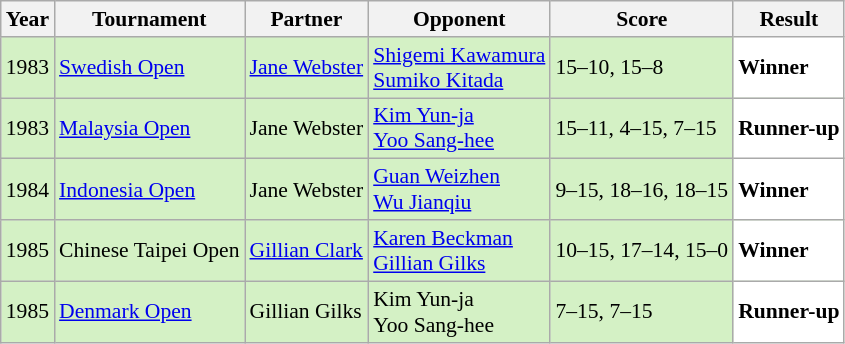<table class="sortable wikitable" style="font-size: 90%;">
<tr>
<th>Year</th>
<th>Tournament</th>
<th>Partner</th>
<th>Opponent</th>
<th>Score</th>
<th>Result</th>
</tr>
<tr style="background:#D4F1C5">
<td align="center">1983</td>
<td align="left"><a href='#'>Swedish Open</a></td>
<td align="left"> <a href='#'>Jane Webster</a></td>
<td align="left"> <a href='#'>Shigemi Kawamura</a><br> <a href='#'>Sumiko Kitada</a></td>
<td align="left">15–10, 15–8</td>
<td style="text-align:left; background: white"> <strong>Winner</strong></td>
</tr>
<tr style="background:#D4F1C5">
<td align="center">1983</td>
<td align="left"><a href='#'>Malaysia Open</a></td>
<td align="left"> Jane Webster</td>
<td align="left"> <a href='#'>Kim Yun-ja</a><br> <a href='#'>Yoo Sang-hee</a></td>
<td align="left">15–11, 4–15, 7–15</td>
<td style="text-align:left; background: white"> <strong>Runner-up</strong></td>
</tr>
<tr style="background:#D4F1C5">
<td align="center">1984</td>
<td align="left"><a href='#'>Indonesia Open</a></td>
<td align="left"> Jane Webster</td>
<td align="left"> <a href='#'>Guan Weizhen</a><br> <a href='#'>Wu Jianqiu</a></td>
<td align="left">9–15, 18–16, 18–15</td>
<td style="text-align:left; background: white"> <strong>Winner</strong></td>
</tr>
<tr style="background:#D4F1C5">
<td align="center">1985</td>
<td align="left">Chinese Taipei Open</td>
<td align="left"> <a href='#'>Gillian Clark</a></td>
<td align="left"> <a href='#'>Karen Beckman</a><br> <a href='#'>Gillian Gilks</a></td>
<td align="left">10–15, 17–14, 15–0</td>
<td style="text-align:left; background:white"> <strong>Winner</strong></td>
</tr>
<tr style="background:#D4F1C5">
<td align="center">1985</td>
<td align="left"><a href='#'>Denmark Open</a></td>
<td align="left"> Gillian Gilks</td>
<td align="left"> Kim Yun-ja<br> Yoo Sang-hee</td>
<td align="left">7–15, 7–15</td>
<td style="text-align:left; background:white"> <strong>Runner-up</strong></td>
</tr>
</table>
